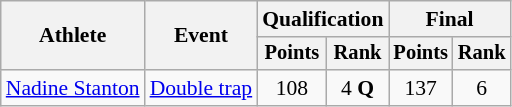<table class="wikitable" style="font-size:90%">
<tr>
<th rowspan="2">Athlete</th>
<th rowspan="2">Event</th>
<th colspan=2>Qualification</th>
<th colspan=2>Final</th>
</tr>
<tr style="font-size:95%">
<th>Points</th>
<th>Rank</th>
<th>Points</th>
<th>Rank</th>
</tr>
<tr align=center>
<td align=left><a href='#'>Nadine Stanton</a></td>
<td align=left><a href='#'>Double trap</a></td>
<td>108</td>
<td>4 <strong>Q</strong></td>
<td>137</td>
<td>6</td>
</tr>
</table>
